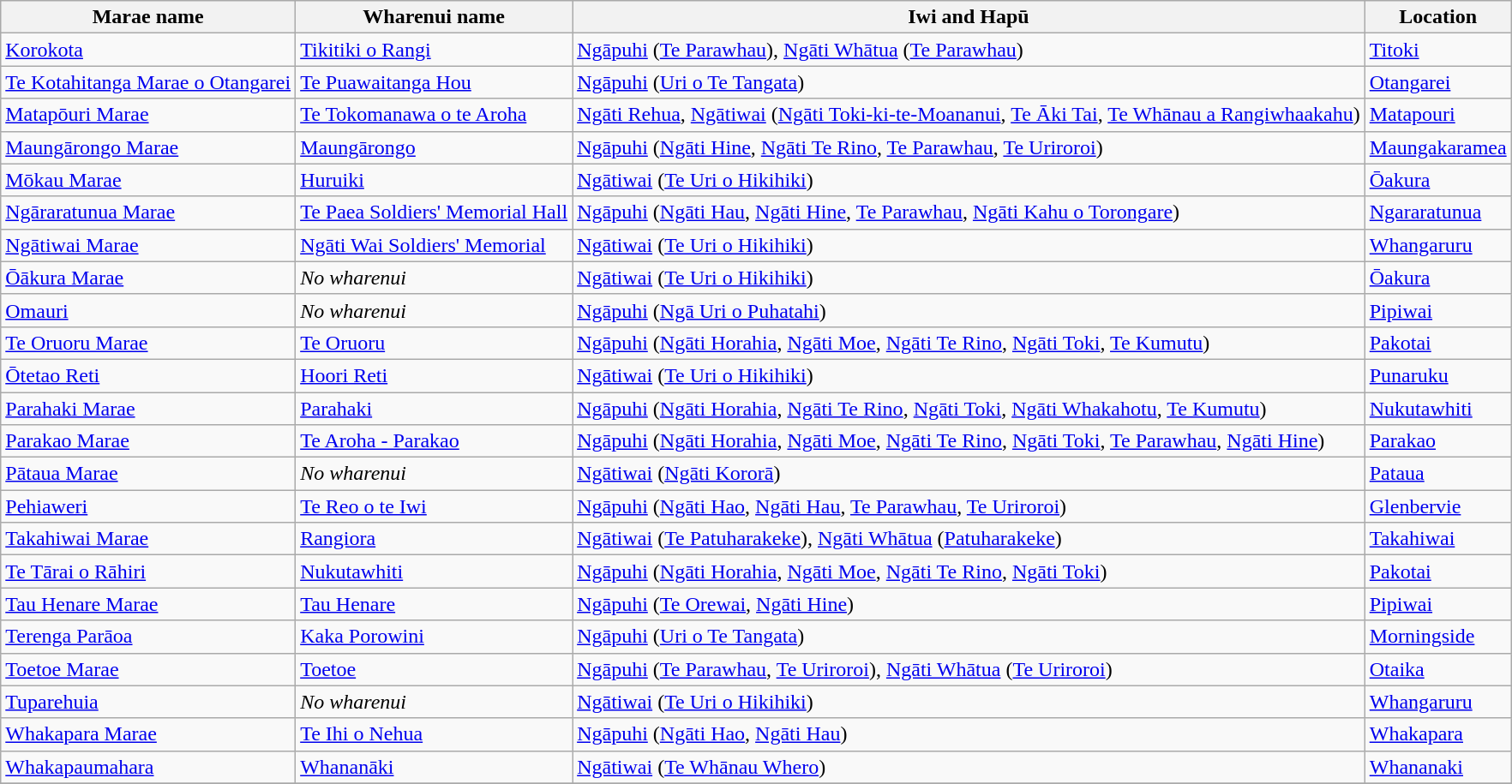<table class="wikitable sortable">
<tr>
<th>Marae name</th>
<th>Wharenui name</th>
<th>Iwi and Hapū</th>
<th>Location</th>
</tr>
<tr>
<td><a href='#'>Korokota</a></td>
<td><a href='#'>Tikitiki o Rangi</a></td>
<td><a href='#'>Ngāpuhi</a> (<a href='#'>Te Parawhau</a>), <a href='#'>Ngāti Whātua</a> (<a href='#'>Te Parawhau</a>)</td>
<td><a href='#'>Titoki</a></td>
</tr>
<tr>
<td><a href='#'>Te Kotahitanga Marae o Otangarei</a></td>
<td><a href='#'>Te Puawaitanga Hou</a></td>
<td><a href='#'>Ngāpuhi</a> (<a href='#'>Uri o Te Tangata</a>)</td>
<td><a href='#'>Otangarei</a></td>
</tr>
<tr>
<td><a href='#'>Matapōuri Marae</a></td>
<td><a href='#'>Te Tokomanawa o te Aroha</a></td>
<td><a href='#'>Ngāti Rehua</a>, <a href='#'>Ngātiwai</a> (<a href='#'>Ngāti Toki-ki-te-Moananui</a>, <a href='#'>Te Āki Tai</a>, <a href='#'>Te Whānau a Rangiwhaakahu</a>)</td>
<td><a href='#'>Matapouri</a></td>
</tr>
<tr>
<td><a href='#'>Maungārongo Marae</a></td>
<td><a href='#'>Maungārongo</a></td>
<td><a href='#'>Ngāpuhi</a> (<a href='#'>Ngāti Hine</a>, <a href='#'>Ngāti Te Rino</a>, <a href='#'>Te Parawhau</a>, <a href='#'>Te Uriroroi</a>)</td>
<td><a href='#'>Maungakaramea</a></td>
</tr>
<tr>
<td><a href='#'>Mōkau Marae</a></td>
<td><a href='#'>Huruiki</a></td>
<td><a href='#'>Ngātiwai</a> (<a href='#'>Te Uri o Hikihiki</a>)</td>
<td><a href='#'>Ōakura</a></td>
</tr>
<tr>
<td><a href='#'>Ngāraratunua Marae</a></td>
<td><a href='#'>Te Paea Soldiers' Memorial Hall</a></td>
<td><a href='#'>Ngāpuhi</a> (<a href='#'>Ngāti Hau</a>, <a href='#'>Ngāti Hine</a>, <a href='#'>Te Parawhau</a>, <a href='#'>Ngāti Kahu o Torongare</a>)</td>
<td><a href='#'>Ngararatunua</a></td>
</tr>
<tr>
<td><a href='#'>Ngātiwai Marae</a></td>
<td><a href='#'>Ngāti Wai Soldiers' Memorial</a></td>
<td><a href='#'>Ngātiwai</a> (<a href='#'>Te Uri o Hikihiki</a>)</td>
<td><a href='#'>Whangaruru</a></td>
</tr>
<tr>
<td><a href='#'>Ōākura Marae</a></td>
<td><em>No wharenui</em></td>
<td><a href='#'>Ngātiwai</a> (<a href='#'>Te Uri o Hikihiki</a>)</td>
<td><a href='#'>Ōakura</a></td>
</tr>
<tr>
<td><a href='#'>Omauri</a></td>
<td><em>No wharenui</em></td>
<td><a href='#'>Ngāpuhi</a> (<a href='#'>Ngā Uri o Puhatahi</a>)</td>
<td><a href='#'>Pipiwai</a></td>
</tr>
<tr>
<td><a href='#'>Te Oruoru Marae</a></td>
<td><a href='#'>Te Oruoru</a></td>
<td><a href='#'>Ngāpuhi</a> (<a href='#'>Ngāti Horahia</a>, <a href='#'>Ngāti Moe</a>, <a href='#'>Ngāti Te Rino</a>, <a href='#'>Ngāti Toki</a>, <a href='#'>Te Kumutu</a>)</td>
<td><a href='#'>Pakotai</a></td>
</tr>
<tr>
<td><a href='#'>Ōtetao Reti</a></td>
<td><a href='#'>Hoori Reti</a></td>
<td><a href='#'>Ngātiwai</a> (<a href='#'>Te Uri o Hikihiki</a>)</td>
<td><a href='#'>Punaruku</a></td>
</tr>
<tr>
<td><a href='#'>Parahaki Marae</a></td>
<td><a href='#'>Parahaki</a></td>
<td><a href='#'>Ngāpuhi</a> (<a href='#'>Ngāti Horahia</a>, <a href='#'>Ngāti Te Rino</a>, <a href='#'>Ngāti Toki</a>, <a href='#'>Ngāti Whakahotu</a>, <a href='#'>Te Kumutu</a>)</td>
<td><a href='#'>Nukutawhiti</a></td>
</tr>
<tr>
<td><a href='#'>Parakao Marae</a></td>
<td><a href='#'>Te Aroha - Parakao</a></td>
<td><a href='#'>Ngāpuhi</a> (<a href='#'>Ngāti Horahia</a>, <a href='#'>Ngāti Moe</a>, <a href='#'>Ngāti Te Rino</a>, <a href='#'>Ngāti Toki</a>, <a href='#'>Te Parawhau</a>, <a href='#'>Ngāti Hine</a>)</td>
<td><a href='#'>Parakao</a></td>
</tr>
<tr>
<td><a href='#'>Pātaua Marae</a></td>
<td><em>No wharenui</em></td>
<td><a href='#'>Ngātiwai</a> (<a href='#'>Ngāti Kororā</a>)</td>
<td><a href='#'>Pataua</a></td>
</tr>
<tr>
<td><a href='#'>Pehiaweri</a></td>
<td><a href='#'>Te Reo o te Iwi</a></td>
<td><a href='#'>Ngāpuhi</a> (<a href='#'>Ngāti Hao</a>, <a href='#'>Ngāti Hau</a>, <a href='#'>Te Parawhau</a>, <a href='#'>Te Uriroroi</a>)</td>
<td><a href='#'>Glenbervie</a></td>
</tr>
<tr>
<td><a href='#'>Takahiwai Marae</a></td>
<td><a href='#'>Rangiora</a></td>
<td><a href='#'>Ngātiwai</a> (<a href='#'>Te Patuharakeke</a>), <a href='#'>Ngāti Whātua</a> (<a href='#'>Patuharakeke</a>)</td>
<td><a href='#'>Takahiwai</a></td>
</tr>
<tr>
<td><a href='#'>Te Tārai o Rāhiri</a></td>
<td><a href='#'>Nukutawhiti</a></td>
<td><a href='#'>Ngāpuhi</a> (<a href='#'>Ngāti Horahia</a>, <a href='#'>Ngāti Moe</a>, <a href='#'>Ngāti Te Rino</a>, <a href='#'>Ngāti Toki</a>)</td>
<td><a href='#'>Pakotai</a></td>
</tr>
<tr>
<td><a href='#'>Tau Henare Marae</a></td>
<td><a href='#'>Tau Henare</a></td>
<td><a href='#'>Ngāpuhi</a> (<a href='#'>Te Orewai</a>, <a href='#'>Ngāti Hine</a>)</td>
<td><a href='#'>Pipiwai</a></td>
</tr>
<tr>
<td><a href='#'>Terenga Parāoa</a></td>
<td><a href='#'>Kaka Porowini</a></td>
<td><a href='#'>Ngāpuhi</a> (<a href='#'>Uri o Te Tangata</a>)</td>
<td><a href='#'>Morningside</a></td>
</tr>
<tr>
<td><a href='#'>Toetoe Marae</a></td>
<td><a href='#'>Toetoe</a></td>
<td><a href='#'>Ngāpuhi</a> (<a href='#'>Te Parawhau</a>, <a href='#'>Te Uriroroi</a>), <a href='#'>Ngāti Whātua</a> (<a href='#'>Te Uriroroi</a>)</td>
<td><a href='#'>Otaika</a></td>
</tr>
<tr>
<td><a href='#'>Tuparehuia</a></td>
<td><em>No wharenui</em></td>
<td><a href='#'>Ngātiwai</a> (<a href='#'>Te Uri o Hikihiki</a>)</td>
<td><a href='#'>Whangaruru</a></td>
</tr>
<tr>
<td><a href='#'>Whakapara Marae</a></td>
<td><a href='#'>Te Ihi o Nehua</a></td>
<td><a href='#'>Ngāpuhi</a> (<a href='#'>Ngāti Hao</a>, <a href='#'>Ngāti Hau</a>)</td>
<td><a href='#'>Whakapara</a></td>
</tr>
<tr>
<td><a href='#'>Whakapaumahara</a></td>
<td><a href='#'>Whananāki</a></td>
<td><a href='#'>Ngātiwai</a> (<a href='#'>Te Whānau Whero</a>)</td>
<td><a href='#'>Whananaki</a></td>
</tr>
<tr>
</tr>
</table>
